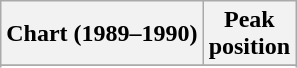<table class="wikitable sortable plainrowheaders" style="text-align:center">
<tr>
<th scope="col">Chart (1989–1990)</th>
<th scope="col">Peak<br>position</th>
</tr>
<tr>
</tr>
<tr>
</tr>
</table>
